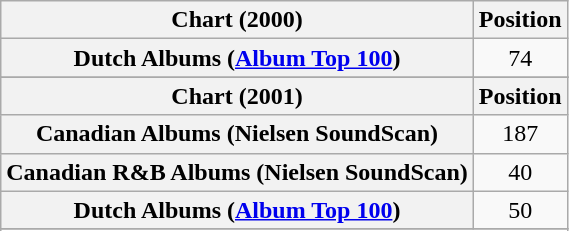<table class="wikitable plainrowheaders" style="text-align:center">
<tr>
<th scope="col">Chart (2000)</th>
<th scope="col">Position</th>
</tr>
<tr>
<th scope="row">Dutch Albums (<a href='#'>Album Top 100</a>)</th>
<td>74</td>
</tr>
<tr>
</tr>
<tr>
</tr>
<tr>
<th scope="col">Chart (2001)</th>
<th scope="col">Position</th>
</tr>
<tr>
<th scope="row">Canadian Albums (Nielsen SoundScan)</th>
<td>187</td>
</tr>
<tr>
<th scope="row">Canadian R&B Albums (Nielsen SoundScan)</th>
<td>40</td>
</tr>
<tr>
<th scope="row">Dutch Albums (<a href='#'>Album Top 100</a>)</th>
<td>50</td>
</tr>
<tr>
</tr>
<tr>
</tr>
<tr>
</tr>
</table>
